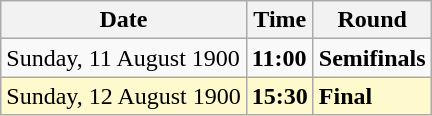<table class="wikitable">
<tr>
<th>Date</th>
<th>Time</th>
<th>Round</th>
</tr>
<tr>
<td>Sunday, 11 August 1900</td>
<td><strong>11:00</strong></td>
<td><strong>Semifinals</strong></td>
</tr>
<tr style=background:lemonchiffon>
<td>Sunday, 12 August 1900</td>
<td><strong>15:30</strong></td>
<td><strong>Final</strong></td>
</tr>
</table>
